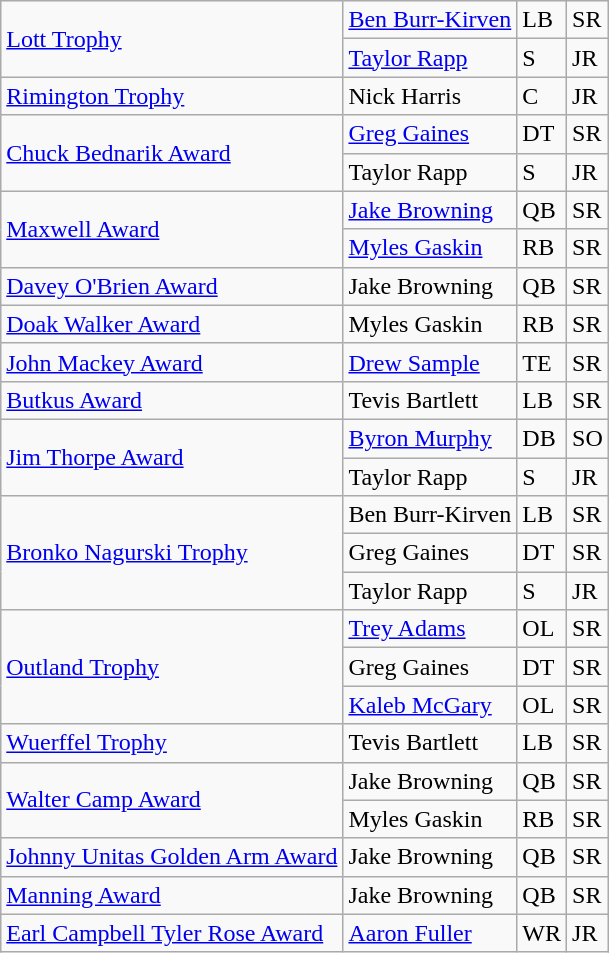<table class="wikitable">
<tr>
<td rowspan=2><a href='#'>Lott Trophy</a></td>
<td><a href='#'>Ben Burr-Kirven</a></td>
<td>LB</td>
<td>SR</td>
</tr>
<tr>
<td><a href='#'>Taylor Rapp</a></td>
<td>S</td>
<td>JR</td>
</tr>
<tr>
<td><a href='#'>Rimington Trophy</a></td>
<td>Nick Harris</td>
<td>C</td>
<td>JR</td>
</tr>
<tr>
<td rowspan=2><a href='#'>Chuck Bednarik Award</a></td>
<td><a href='#'>Greg Gaines</a></td>
<td>DT</td>
<td>SR</td>
</tr>
<tr>
<td>Taylor Rapp</td>
<td>S</td>
<td>JR</td>
</tr>
<tr>
<td rowspan=2><a href='#'>Maxwell Award</a></td>
<td><a href='#'>Jake Browning</a></td>
<td>QB</td>
<td>SR</td>
</tr>
<tr>
<td><a href='#'>Myles Gaskin</a></td>
<td>RB</td>
<td>SR</td>
</tr>
<tr>
<td><a href='#'>Davey O'Brien Award</a></td>
<td>Jake Browning</td>
<td>QB</td>
<td>SR</td>
</tr>
<tr>
<td><a href='#'>Doak Walker Award</a></td>
<td>Myles Gaskin</td>
<td>RB</td>
<td>SR</td>
</tr>
<tr>
<td><a href='#'>John Mackey Award</a></td>
<td><a href='#'>Drew Sample</a></td>
<td>TE</td>
<td>SR</td>
</tr>
<tr>
<td><a href='#'>Butkus Award</a></td>
<td>Tevis Bartlett</td>
<td>LB</td>
<td>SR</td>
</tr>
<tr>
<td rowspan=2><a href='#'>Jim Thorpe Award</a></td>
<td><a href='#'>Byron Murphy</a></td>
<td>DB</td>
<td>SO</td>
</tr>
<tr>
<td>Taylor Rapp</td>
<td>S</td>
<td>JR</td>
</tr>
<tr>
<td rowspan=3><a href='#'>Bronko Nagurski Trophy</a></td>
<td>Ben Burr-Kirven</td>
<td>LB</td>
<td>SR</td>
</tr>
<tr>
<td>Greg Gaines</td>
<td>DT</td>
<td>SR</td>
</tr>
<tr>
<td>Taylor Rapp</td>
<td>S</td>
<td>JR</td>
</tr>
<tr>
<td rowspan=3><a href='#'>Outland Trophy</a></td>
<td><a href='#'>Trey Adams</a></td>
<td>OL</td>
<td>SR</td>
</tr>
<tr>
<td>Greg Gaines</td>
<td>DT</td>
<td>SR</td>
</tr>
<tr>
<td><a href='#'>Kaleb McGary</a></td>
<td>OL</td>
<td>SR</td>
</tr>
<tr>
<td><a href='#'>Wuerffel Trophy</a></td>
<td>Tevis Bartlett</td>
<td>LB</td>
<td>SR</td>
</tr>
<tr>
<td rowspan=2><a href='#'>Walter Camp Award</a></td>
<td>Jake Browning</td>
<td>QB</td>
<td>SR</td>
</tr>
<tr>
<td>Myles Gaskin</td>
<td>RB</td>
<td>SR</td>
</tr>
<tr>
<td><a href='#'>Johnny Unitas Golden Arm Award</a></td>
<td>Jake Browning</td>
<td>QB</td>
<td>SR</td>
</tr>
<tr>
<td><a href='#'>Manning Award</a></td>
<td>Jake Browning</td>
<td>QB</td>
<td>SR</td>
</tr>
<tr>
<td><a href='#'>Earl Campbell Tyler Rose Award</a></td>
<td><a href='#'>Aaron Fuller</a></td>
<td>WR</td>
<td>JR</td>
</tr>
</table>
